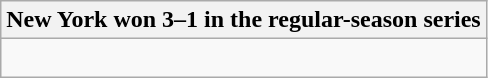<table class="wikitable collapsible collapsed">
<tr>
<th>New York won 3–1 in the regular-season series</th>
</tr>
<tr>
<td><br>


</td>
</tr>
</table>
